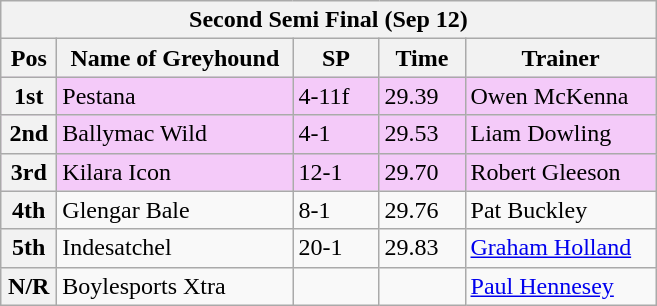<table class="wikitable">
<tr>
<th colspan="6">Second Semi Final (Sep 12)</th>
</tr>
<tr>
<th width=30>Pos</th>
<th width=150>Name of Greyhound</th>
<th width=50>SP</th>
<th width=50>Time</th>
<th width=120>Trainer</th>
</tr>
<tr style="background: #f4caf9;">
<th>1st</th>
<td>Pestana</td>
<td>4-11f</td>
<td>29.39</td>
<td>Owen McKenna</td>
</tr>
<tr style="background: #f4caf9;">
<th>2nd</th>
<td>Ballymac Wild</td>
<td>4-1</td>
<td>29.53</td>
<td>Liam Dowling</td>
</tr>
<tr style="background: #f4caf9;">
<th>3rd</th>
<td>Kilara Icon</td>
<td>12-1</td>
<td>29.70</td>
<td>Robert Gleeson</td>
</tr>
<tr>
<th>4th</th>
<td>Glengar Bale</td>
<td>8-1</td>
<td>29.76</td>
<td>Pat Buckley</td>
</tr>
<tr>
<th>5th</th>
<td>Indesatchel</td>
<td>20-1</td>
<td>29.83</td>
<td><a href='#'>Graham Holland</a></td>
</tr>
<tr>
<th>N/R</th>
<td>Boylesports Xtra</td>
<td></td>
<td></td>
<td><a href='#'>Paul Hennesey</a></td>
</tr>
</table>
